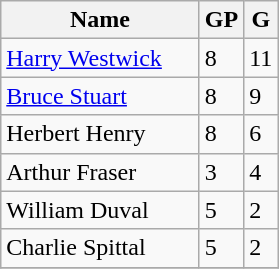<table class="wikitable">
<tr>
<th width=125>Name</th>
<th>GP</th>
<th>G</th>
</tr>
<tr>
<td><a href='#'>Harry Westwick</a></td>
<td>8</td>
<td>11</td>
</tr>
<tr>
<td><a href='#'>Bruce Stuart</a></td>
<td>8</td>
<td>9</td>
</tr>
<tr>
<td>Herbert Henry</td>
<td>8</td>
<td>6</td>
</tr>
<tr>
<td>Arthur Fraser</td>
<td>3</td>
<td>4</td>
</tr>
<tr>
<td>William Duval</td>
<td>5</td>
<td>2</td>
</tr>
<tr>
<td>Charlie Spittal</td>
<td>5</td>
<td>2</td>
</tr>
<tr>
</tr>
</table>
